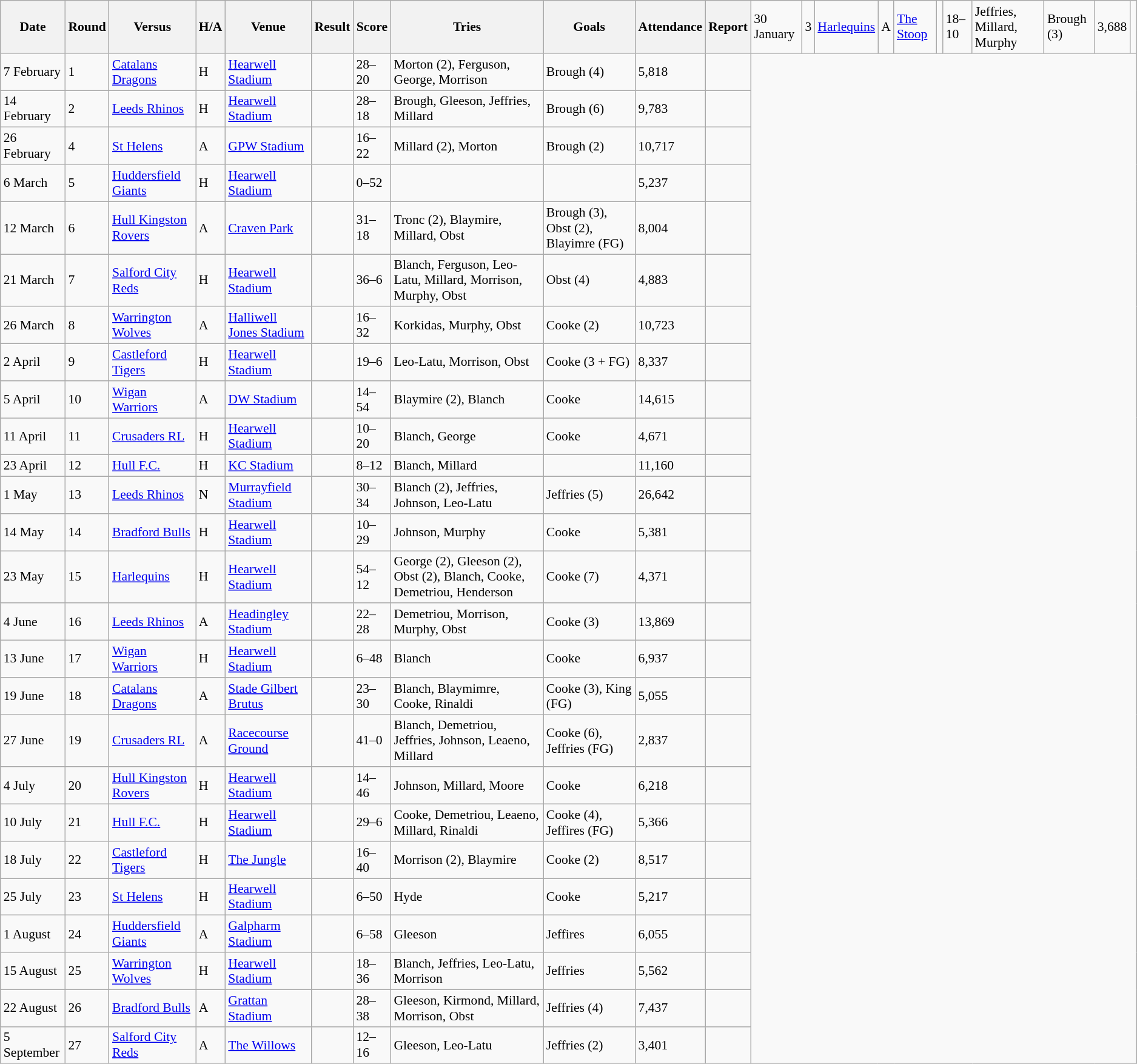<table class="wikitable defaultleft col2center col4center col7center col10right" style="font-size:90%;">
<tr>
<th>Date</th>
<th>Round</th>
<th>Versus</th>
<th>H/A</th>
<th>Venue</th>
<th>Result</th>
<th>Score</th>
<th>Tries</th>
<th>Goals</th>
<th>Attendance</th>
<th>Report</th>
<td>30 January</td>
<td>3</td>
<td> <a href='#'>Harlequins</a></td>
<td>A</td>
<td><a href='#'>The Stoop</a></td>
<td></td>
<td>18–10</td>
<td>Jeffries, Millard, Murphy</td>
<td>Brough (3)</td>
<td>3,688</td>
<td></td>
</tr>
<tr>
<td>7 February</td>
<td>1</td>
<td> <a href='#'>Catalans Dragons</a></td>
<td>H</td>
<td><a href='#'>Hearwell Stadium</a></td>
<td></td>
<td>28–20</td>
<td>Morton (2), Ferguson, George, Morrison</td>
<td>Brough (4)</td>
<td>5,818</td>
<td></td>
</tr>
<tr>
<td>14 February</td>
<td>2</td>
<td> <a href='#'>Leeds Rhinos</a></td>
<td>H</td>
<td><a href='#'>Hearwell Stadium</a></td>
<td></td>
<td>28–18</td>
<td>Brough, Gleeson, Jeffries, Millard</td>
<td>Brough (6)</td>
<td>9,783</td>
<td></td>
</tr>
<tr>
<td>26 February</td>
<td>4</td>
<td> <a href='#'>St Helens</a></td>
<td>A</td>
<td><a href='#'>GPW Stadium</a></td>
<td></td>
<td>16–22</td>
<td>Millard (2), Morton</td>
<td>Brough (2)</td>
<td>10,717</td>
<td></td>
</tr>
<tr>
<td>6 March</td>
<td>5</td>
<td> <a href='#'>Huddersfield Giants</a></td>
<td>H</td>
<td><a href='#'>Hearwell Stadium</a></td>
<td></td>
<td>0–52</td>
<td></td>
<td></td>
<td>5,237</td>
<td></td>
</tr>
<tr>
<td>12 March</td>
<td>6</td>
<td> <a href='#'>Hull Kingston Rovers</a></td>
<td>A</td>
<td><a href='#'>Craven Park</a></td>
<td></td>
<td>31–18</td>
<td>Tronc (2), Blaymire, Millard, Obst</td>
<td>Brough (3), Obst (2), Blayimre (FG)</td>
<td>8,004</td>
<td></td>
</tr>
<tr>
<td>21 March</td>
<td>7</td>
<td> <a href='#'>Salford City Reds</a></td>
<td>H</td>
<td><a href='#'>Hearwell Stadium</a></td>
<td></td>
<td>36–6</td>
<td>Blanch, Ferguson, Leo-Latu, Millard, Morrison, Murphy, Obst</td>
<td>Obst (4)</td>
<td>4,883</td>
<td></td>
</tr>
<tr>
<td>26 March</td>
<td>8</td>
<td> <a href='#'>Warrington Wolves</a></td>
<td>A</td>
<td><a href='#'>Halliwell Jones Stadium</a></td>
<td></td>
<td>16–32</td>
<td>Korkidas, Murphy, Obst</td>
<td>Cooke (2)</td>
<td>10,723</td>
<td></td>
</tr>
<tr>
<td>2 April</td>
<td>9</td>
<td> <a href='#'>Castleford Tigers</a></td>
<td>H</td>
<td><a href='#'>Hearwell Stadium</a></td>
<td></td>
<td>19–6</td>
<td>Leo-Latu, Morrison, Obst</td>
<td>Cooke (3 + FG)</td>
<td>8,337</td>
<td></td>
</tr>
<tr>
<td>5 April</td>
<td>10</td>
<td> <a href='#'>Wigan Warriors</a></td>
<td>A</td>
<td><a href='#'>DW Stadium</a></td>
<td></td>
<td>14–54</td>
<td>Blaymire (2), Blanch</td>
<td>Cooke</td>
<td>14,615</td>
<td></td>
</tr>
<tr>
<td>11 April</td>
<td>11</td>
<td> <a href='#'>Crusaders RL</a></td>
<td>H</td>
<td><a href='#'>Hearwell Stadium</a></td>
<td></td>
<td>10–20</td>
<td>Blanch, George</td>
<td>Cooke</td>
<td>4,671</td>
<td></td>
</tr>
<tr>
<td>23 April</td>
<td>12</td>
<td> <a href='#'>Hull F.C.</a></td>
<td>H</td>
<td><a href='#'>KC Stadium</a></td>
<td></td>
<td>8–12</td>
<td>Blanch, Millard</td>
<td></td>
<td>11,160</td>
<td></td>
</tr>
<tr>
<td>1 May</td>
<td>13</td>
<td> <a href='#'>Leeds Rhinos</a></td>
<td>N</td>
<td><a href='#'>Murrayfield Stadium</a></td>
<td></td>
<td>30–34</td>
<td>Blanch (2), Jeffries, Johnson, Leo-Latu</td>
<td>Jeffries (5)</td>
<td>26,642</td>
<td></td>
</tr>
<tr>
<td>14 May</td>
<td>14</td>
<td> <a href='#'>Bradford Bulls</a></td>
<td>H</td>
<td><a href='#'>Hearwell Stadium</a></td>
<td></td>
<td>10–29</td>
<td>Johnson, Murphy</td>
<td>Cooke</td>
<td>5,381</td>
<td></td>
</tr>
<tr>
<td>23 May</td>
<td>15</td>
<td> <a href='#'>Harlequins</a></td>
<td>H</td>
<td><a href='#'>Hearwell Stadium</a></td>
<td></td>
<td>54–12</td>
<td>George (2), Gleeson (2), Obst (2), Blanch, Cooke, Demetriou, Henderson</td>
<td>Cooke (7)</td>
<td>4,371</td>
<td></td>
</tr>
<tr>
<td>4 June</td>
<td>16</td>
<td> <a href='#'>Leeds Rhinos</a></td>
<td>A</td>
<td><a href='#'>Headingley Stadium</a></td>
<td></td>
<td>22–28</td>
<td>Demetriou, Morrison, Murphy, Obst</td>
<td>Cooke (3)</td>
<td>13,869</td>
<td></td>
</tr>
<tr>
<td>13 June</td>
<td>17</td>
<td> <a href='#'>Wigan Warriors</a></td>
<td>H</td>
<td><a href='#'>Hearwell Stadium</a></td>
<td></td>
<td>6–48</td>
<td>Blanch</td>
<td>Cooke</td>
<td>6,937</td>
<td></td>
</tr>
<tr>
<td>19 June</td>
<td>18</td>
<td> <a href='#'>Catalans Dragons</a></td>
<td>A</td>
<td><a href='#'>Stade Gilbert Brutus</a></td>
<td></td>
<td>23–30</td>
<td>Blanch, Blaymimre, Cooke, Rinaldi</td>
<td>Cooke (3), King (FG)</td>
<td>5,055</td>
<td></td>
</tr>
<tr>
<td>27 June</td>
<td>19</td>
<td> <a href='#'>Crusaders RL</a></td>
<td>A</td>
<td><a href='#'>Racecourse Ground</a></td>
<td></td>
<td>41–0</td>
<td>Blanch, Demetriou, Jeffries, Johnson, Leaeno, Millard</td>
<td>Cooke (6), Jeffries (FG)</td>
<td>2,837</td>
<td></td>
</tr>
<tr>
<td>4 July</td>
<td>20</td>
<td> <a href='#'>Hull Kingston Rovers</a></td>
<td>H</td>
<td><a href='#'>Hearwell Stadium</a></td>
<td></td>
<td>14–46</td>
<td>Johnson, Millard, Moore</td>
<td>Cooke</td>
<td>6,218</td>
<td></td>
</tr>
<tr>
<td>10 July</td>
<td>21</td>
<td> <a href='#'>Hull F.C.</a></td>
<td>H</td>
<td><a href='#'>Hearwell Stadium</a></td>
<td></td>
<td>29–6</td>
<td>Cooke, Demetriou, Leaeno, Millard, Rinaldi</td>
<td>Cooke (4), Jeffires (FG)</td>
<td>5,366</td>
<td></td>
</tr>
<tr>
<td>18 July</td>
<td>22</td>
<td> <a href='#'>Castleford Tigers</a></td>
<td>H</td>
<td><a href='#'>The Jungle</a></td>
<td></td>
<td>16–40</td>
<td>Morrison (2), Blaymire</td>
<td>Cooke (2)</td>
<td>8,517</td>
<td></td>
</tr>
<tr>
<td>25 July</td>
<td>23</td>
<td> <a href='#'>St Helens</a></td>
<td>H</td>
<td><a href='#'>Hearwell Stadium</a></td>
<td></td>
<td>6–50</td>
<td>Hyde</td>
<td>Cooke</td>
<td>5,217</td>
<td></td>
</tr>
<tr>
<td>1 August</td>
<td>24</td>
<td> <a href='#'>Huddersfield Giants</a></td>
<td>A</td>
<td><a href='#'>Galpharm Stadium</a></td>
<td></td>
<td>6–58</td>
<td>Gleeson</td>
<td>Jeffires</td>
<td>6,055</td>
<td></td>
</tr>
<tr>
<td>15 August</td>
<td>25</td>
<td> <a href='#'>Warrington Wolves</a></td>
<td>H</td>
<td><a href='#'>Hearwell Stadium</a></td>
<td></td>
<td>18–36</td>
<td>Blanch, Jeffries, Leo-Latu, Morrison</td>
<td>Jeffries</td>
<td>5,562</td>
<td></td>
</tr>
<tr>
<td>22 August</td>
<td>26</td>
<td> <a href='#'>Bradford Bulls</a></td>
<td>A</td>
<td><a href='#'>Grattan Stadium</a></td>
<td></td>
<td>28–38</td>
<td>Gleeson, Kirmond, Millard, Morrison, Obst</td>
<td>Jeffries (4)</td>
<td>7,437</td>
<td></td>
</tr>
<tr>
<td>5 September</td>
<td>27</td>
<td> <a href='#'>Salford City Reds</a></td>
<td>A</td>
<td><a href='#'>The Willows</a></td>
<td></td>
<td>12–16</td>
<td>Gleeson, Leo-Latu</td>
<td>Jeffries (2)</td>
<td>3,401</td>
<td></td>
</tr>
</table>
